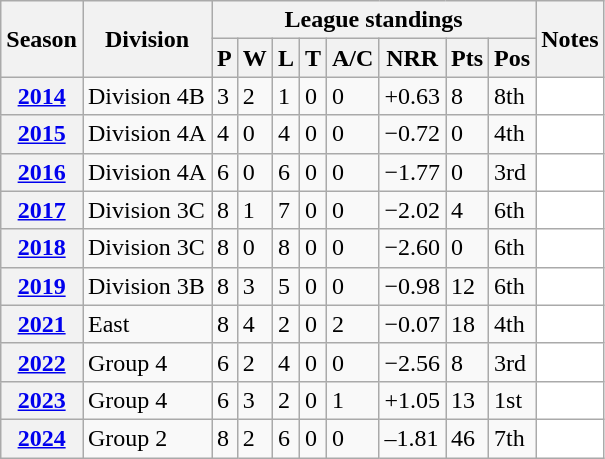<table class="wikitable sortable">
<tr>
<th scope="col" rowspan="2">Season</th>
<th scope="col" rowspan="2">Division</th>
<th scope="col" colspan="8">League standings</th>
<th scope="col" rowspan="2">Notes</th>
</tr>
<tr>
<th scope="col">P</th>
<th scope="col">W</th>
<th scope="col">L</th>
<th scope="col">T</th>
<th scope="col">A/C</th>
<th scope="col">NRR</th>
<th scope="col">Pts</th>
<th scope="col">Pos</th>
</tr>
<tr>
<th scope="row"><a href='#'>2014</a></th>
<td>Division 4B</td>
<td>3</td>
<td>2</td>
<td>1</td>
<td>0</td>
<td>0</td>
<td>+0.63</td>
<td>8</td>
<td>8th</td>
<td style="background: white;"></td>
</tr>
<tr>
<th scope="row"><a href='#'>2015</a></th>
<td>Division 4A</td>
<td>4</td>
<td>0</td>
<td>4</td>
<td>0</td>
<td>0</td>
<td>−0.72</td>
<td>0</td>
<td>4th</td>
<td style="background: white;"></td>
</tr>
<tr>
<th scope="row"><a href='#'>2016</a></th>
<td>Division 4A</td>
<td>6</td>
<td>0</td>
<td>6</td>
<td>0</td>
<td>0</td>
<td>−1.77</td>
<td>0</td>
<td>3rd</td>
<td style="background: white;"></td>
</tr>
<tr>
<th scope="row"><a href='#'>2017</a></th>
<td>Division 3C</td>
<td>8</td>
<td>1</td>
<td>7</td>
<td>0</td>
<td>0</td>
<td>−2.02</td>
<td>4</td>
<td>6th</td>
<td style="background: white;"></td>
</tr>
<tr>
<th scope="row"><a href='#'>2018</a></th>
<td>Division 3C</td>
<td>8</td>
<td>0</td>
<td>8</td>
<td>0</td>
<td>0</td>
<td>−2.60</td>
<td>0</td>
<td>6th</td>
<td style="background: white;"></td>
</tr>
<tr>
<th scope="row"><a href='#'>2019</a></th>
<td>Division 3B</td>
<td>8</td>
<td>3</td>
<td>5</td>
<td>0</td>
<td>0</td>
<td>−0.98</td>
<td>12</td>
<td>6th</td>
<td style="background: white;"></td>
</tr>
<tr>
<th scope="row"><a href='#'>2021</a></th>
<td>East</td>
<td>8</td>
<td>4</td>
<td>2</td>
<td>0</td>
<td>2</td>
<td>−0.07</td>
<td>18</td>
<td>4th</td>
<td style="background: white;"></td>
</tr>
<tr>
<th scope="row"><a href='#'>2022</a></th>
<td>Group 4</td>
<td>6</td>
<td>2</td>
<td>4</td>
<td>0</td>
<td>0</td>
<td>−2.56</td>
<td>8</td>
<td>3rd</td>
<td style="background: white;"></td>
</tr>
<tr>
<th scope="row"><a href='#'>2023</a></th>
<td>Group 4</td>
<td>6</td>
<td>3</td>
<td>2</td>
<td>0</td>
<td>1</td>
<td>+1.05</td>
<td>13</td>
<td>1st</td>
<td style="background: white;"></td>
</tr>
<tr>
<th scope="row"><a href='#'>2024</a></th>
<td>Group 2</td>
<td>8</td>
<td>2</td>
<td>6</td>
<td>0</td>
<td>0</td>
<td>–1.81</td>
<td>46</td>
<td>7th</td>
<td style="background: white;"></td>
</tr>
</table>
